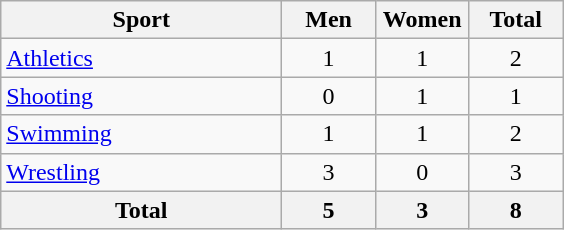<table class="wikitable sortable" style="text-align:center;">
<tr>
<th width=180>Sport</th>
<th width=55>Men</th>
<th width=55>Women</th>
<th width=55>Total</th>
</tr>
<tr>
<td align=left><a href='#'>Athletics</a></td>
<td>1</td>
<td>1</td>
<td>2</td>
</tr>
<tr>
<td align=left><a href='#'>Shooting</a></td>
<td>0</td>
<td>1</td>
<td>1</td>
</tr>
<tr>
<td align=left><a href='#'>Swimming</a></td>
<td>1</td>
<td>1</td>
<td>2</td>
</tr>
<tr>
<td align=left><a href='#'>Wrestling</a></td>
<td>3</td>
<td>0</td>
<td>3</td>
</tr>
<tr>
<th>Total</th>
<th>5</th>
<th>3</th>
<th>8</th>
</tr>
</table>
